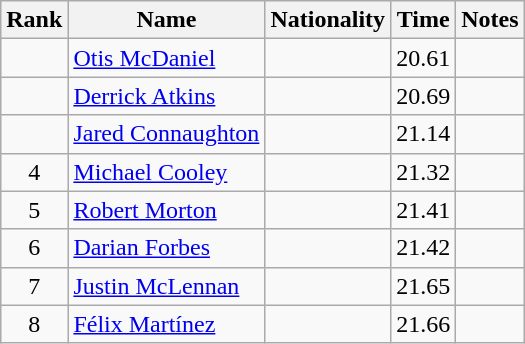<table class="wikitable sortable" style="text-align:center">
<tr>
<th>Rank</th>
<th>Name</th>
<th>Nationality</th>
<th>Time</th>
<th>Notes</th>
</tr>
<tr>
<td align=center></td>
<td align=left><a href='#'>Otis McDaniel</a></td>
<td align=left></td>
<td>20.61</td>
<td></td>
</tr>
<tr>
<td align=center></td>
<td align=left><a href='#'>Derrick Atkins</a></td>
<td align=left></td>
<td>20.69</td>
<td></td>
</tr>
<tr>
<td align=center></td>
<td align=left><a href='#'>Jared Connaughton</a></td>
<td align=left></td>
<td>21.14</td>
<td></td>
</tr>
<tr>
<td align=center>4</td>
<td align=left><a href='#'>Michael Cooley</a></td>
<td align=left></td>
<td>21.32</td>
<td></td>
</tr>
<tr>
<td align=center>5</td>
<td align=left><a href='#'>Robert Morton</a></td>
<td align=left></td>
<td>21.41</td>
<td></td>
</tr>
<tr>
<td align=center>6</td>
<td align=left><a href='#'>Darian Forbes</a></td>
<td align=left></td>
<td>21.42</td>
<td></td>
</tr>
<tr>
<td align=center>7</td>
<td align=left><a href='#'>Justin McLennan</a></td>
<td align=left></td>
<td>21.65</td>
<td></td>
</tr>
<tr>
<td align=center>8</td>
<td align=left><a href='#'>Félix Martínez</a></td>
<td align=left></td>
<td>21.66</td>
<td></td>
</tr>
</table>
